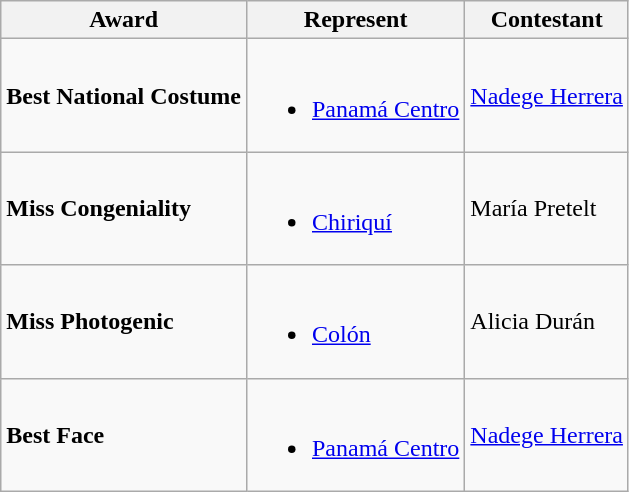<table class="wikitable">
<tr>
<th>Award</th>
<th>Represent</th>
<th>Contestant</th>
</tr>
<tr>
<td><strong>Best National Costume</strong></td>
<td><br><ul><li><a href='#'>Panamá Centro</a></li></ul></td>
<td><a href='#'>Nadege Herrera</a></td>
</tr>
<tr>
<td><strong>Miss Congeniality</strong></td>
<td><br><ul><li><a href='#'>Chiriquí</a></li></ul></td>
<td>María Pretelt</td>
</tr>
<tr>
<td><strong>Miss Photogenic</strong></td>
<td><br><ul><li><a href='#'>Colón</a></li></ul></td>
<td>Alicia Durán</td>
</tr>
<tr>
<td><strong>Best Face</strong></td>
<td><br><ul><li><a href='#'>Panamá Centro</a></li></ul></td>
<td><a href='#'>Nadege Herrera</a></td>
</tr>
</table>
